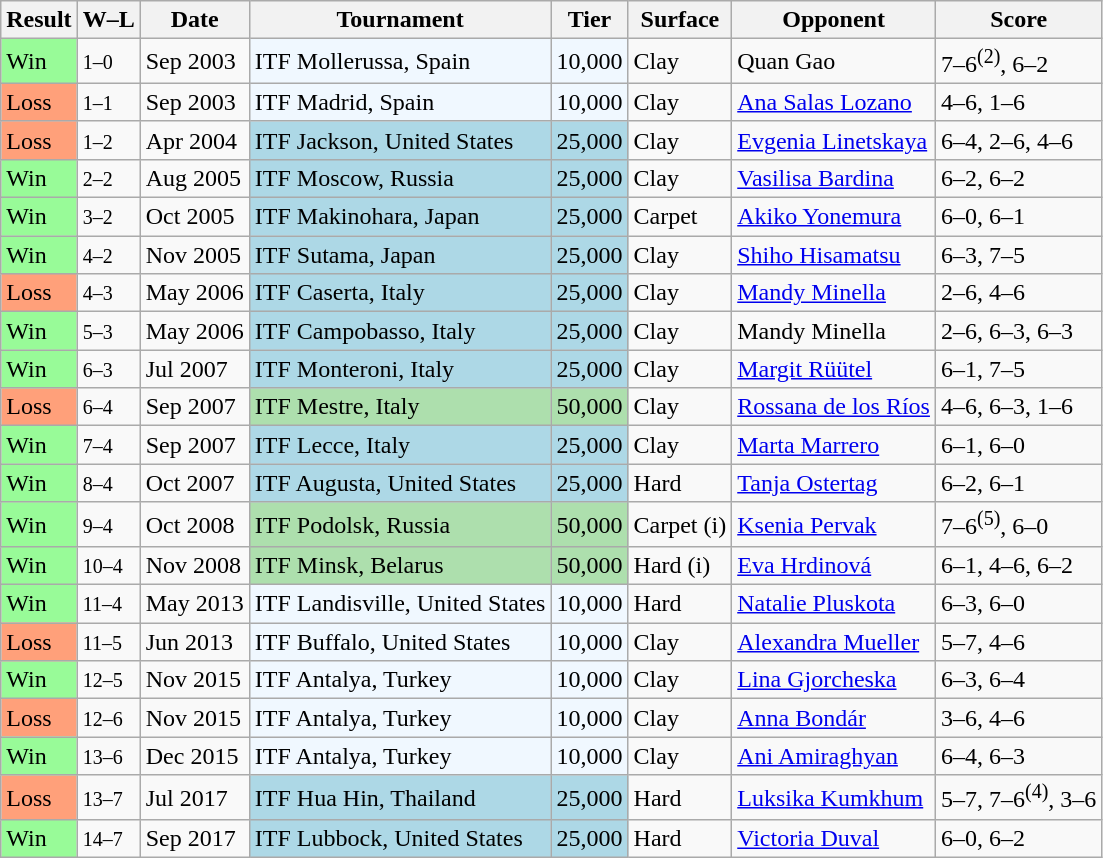<table class="sortable wikitable">
<tr>
<th>Result</th>
<th class="unsortable">W–L</th>
<th>Date</th>
<th>Tournament</th>
<th>Tier</th>
<th>Surface</th>
<th>Opponent</th>
<th class="unsortable">Score</th>
</tr>
<tr>
<td style="background:#98fb98;">Win</td>
<td><small>1–0</small></td>
<td>Sep 2003</td>
<td style="background:#f0f8ff;">ITF Mollerussa, Spain</td>
<td style="background:#f0f8ff;">10,000</td>
<td>Clay</td>
<td> Quan Gao</td>
<td>7–6<sup>(2)</sup>, 6–2</td>
</tr>
<tr>
<td style="background:#ffa07a;">Loss</td>
<td><small>1–1</small></td>
<td>Sep 2003</td>
<td style="background:#f0f8ff;">ITF Madrid, Spain</td>
<td style="background:#f0f8ff;">10,000</td>
<td>Clay</td>
<td> <a href='#'>Ana Salas Lozano</a></td>
<td>4–6, 1–6</td>
</tr>
<tr>
<td style="background:#ffa07a;">Loss</td>
<td><small>1–2</small></td>
<td>Apr 2004</td>
<td style="background:lightblue;">ITF Jackson, United States</td>
<td style="background:lightblue;">25,000</td>
<td>Clay</td>
<td> <a href='#'>Evgenia Linetskaya</a></td>
<td>6–4, 2–6, 4–6</td>
</tr>
<tr>
<td bgcolor=98FB98>Win</td>
<td><small>2–2</small></td>
<td>Aug 2005</td>
<td style="background:lightblue;">ITF Moscow, Russia</td>
<td style="background:lightblue;">25,000</td>
<td>Clay</td>
<td> <a href='#'>Vasilisa Bardina</a></td>
<td>6–2, 6–2</td>
</tr>
<tr>
<td bgcolor=98FB98>Win</td>
<td><small>3–2</small></td>
<td>Oct 2005</td>
<td style="background:lightblue;">ITF Makinohara, Japan</td>
<td style="background:lightblue;">25,000</td>
<td>Carpet</td>
<td> <a href='#'>Akiko Yonemura</a></td>
<td>6–0, 6–1</td>
</tr>
<tr>
<td bgcolor=98FB98>Win</td>
<td><small>4–2</small></td>
<td>Nov 2005</td>
<td style="background:lightblue;">ITF Sutama, Japan</td>
<td style="background:lightblue;">25,000</td>
<td>Clay</td>
<td> <a href='#'>Shiho Hisamatsu</a></td>
<td>6–3, 7–5</td>
</tr>
<tr>
<td style="background:#ffa07a;">Loss</td>
<td><small>4–3</small></td>
<td>May 2006</td>
<td style="background:lightblue;">ITF Caserta, Italy</td>
<td style="background:lightblue;">25,000</td>
<td>Clay</td>
<td> <a href='#'>Mandy Minella</a></td>
<td>2–6, 4–6</td>
</tr>
<tr>
<td bgcolor=98FB98>Win</td>
<td><small>5–3</small></td>
<td>May 2006</td>
<td style="background:lightblue;">ITF Campobasso, Italy</td>
<td style="background:lightblue;">25,000</td>
<td>Clay</td>
<td> Mandy Minella</td>
<td>2–6, 6–3, 6–3</td>
</tr>
<tr>
<td bgcolor=98FB98>Win</td>
<td><small>6–3</small></td>
<td>Jul 2007</td>
<td style="background:lightblue;">ITF Monteroni, Italy</td>
<td style="background:lightblue;">25,000</td>
<td>Clay</td>
<td> <a href='#'>Margit Rüütel</a></td>
<td>6–1, 7–5</td>
</tr>
<tr>
<td style="background:#ffa07a;">Loss</td>
<td><small>6–4</small></td>
<td>Sep 2007</td>
<td style="background:#addfad;">ITF Mestre, Italy</td>
<td style="background:#addfad;">50,000</td>
<td>Clay</td>
<td> <a href='#'>Rossana de los Ríos</a></td>
<td>4–6, 6–3, 1–6</td>
</tr>
<tr>
<td bgcolor=98FB98>Win</td>
<td><small>7–4</small></td>
<td>Sep 2007</td>
<td style="background:lightblue;">ITF Lecce, Italy</td>
<td style="background:lightblue;">25,000</td>
<td>Clay</td>
<td> <a href='#'>Marta Marrero</a></td>
<td>6–1, 6–0</td>
</tr>
<tr>
<td bgcolor=98FB98>Win</td>
<td><small>8–4</small></td>
<td>Oct 2007</td>
<td style="background:lightblue;">ITF Augusta, United States</td>
<td style="background:lightblue;">25,000</td>
<td>Hard</td>
<td> <a href='#'>Tanja Ostertag</a></td>
<td>6–2, 6–1</td>
</tr>
<tr>
<td bgcolor=98FB98>Win</td>
<td><small>9–4</small></td>
<td>Oct 2008</td>
<td style="background:#addfad;">ITF Podolsk, Russia</td>
<td style="background:#addfad;">50,000</td>
<td>Carpet (i)</td>
<td> <a href='#'>Ksenia Pervak</a></td>
<td>7–6<sup>(5)</sup>, 6–0</td>
</tr>
<tr>
<td bgcolor=98FB98>Win</td>
<td><small>10–4</small></td>
<td>Nov 2008</td>
<td style="background:#addfad;">ITF Minsk, Belarus</td>
<td style="background:#addfad;">50,000</td>
<td>Hard (i)</td>
<td> <a href='#'>Eva Hrdinová</a></td>
<td>6–1, 4–6, 6–2</td>
</tr>
<tr>
<td bgcolor=98FB98>Win</td>
<td><small>11–4</small></td>
<td>May 2013</td>
<td style="background:#f0f8ff;">ITF Landisville, United States</td>
<td style="background:#f0f8ff;">10,000</td>
<td>Hard</td>
<td> <a href='#'>Natalie Pluskota</a></td>
<td>6–3, 6–0</td>
</tr>
<tr>
<td style="background:#ffa07a;">Loss</td>
<td><small>11–5</small></td>
<td>Jun 2013</td>
<td style="background:#f0f8ff;">ITF Buffalo, United States</td>
<td style="background:#f0f8ff;">10,000</td>
<td>Clay</td>
<td> <a href='#'>Alexandra Mueller</a></td>
<td>5–7, 4–6</td>
</tr>
<tr>
<td bgcolor=98FB98>Win</td>
<td><small>12–5</small></td>
<td>Nov 2015</td>
<td style="background:#f0f8ff;">ITF Antalya, Turkey</td>
<td style="background:#f0f8ff;">10,000</td>
<td>Clay</td>
<td> <a href='#'>Lina Gjorcheska</a></td>
<td>6–3, 6–4</td>
</tr>
<tr>
<td style="background:#ffa07a;">Loss</td>
<td><small>12–6</small></td>
<td>Nov 2015</td>
<td style="background:#f0f8ff;">ITF Antalya, Turkey</td>
<td style="background:#f0f8ff;">10,000</td>
<td>Clay</td>
<td> <a href='#'>Anna Bondár</a></td>
<td>3–6, 4–6</td>
</tr>
<tr>
<td bgcolor=98FB98>Win</td>
<td><small>13–6</small></td>
<td>Dec 2015</td>
<td style="background:#f0f8ff;">ITF Antalya, Turkey</td>
<td style="background:#f0f8ff;">10,000</td>
<td>Clay</td>
<td> <a href='#'>Ani Amiraghyan</a></td>
<td>6–4, 6–3</td>
</tr>
<tr>
<td style="background:#ffa07a;">Loss</td>
<td><small>13–7</small></td>
<td>Jul 2017</td>
<td style="background:lightblue;">ITF Hua Hin, Thailand</td>
<td style="background:lightblue;">25,000</td>
<td>Hard</td>
<td> <a href='#'>Luksika Kumkhum</a></td>
<td>5–7, 7–6<sup>(4)</sup>, 3–6</td>
</tr>
<tr>
<td bgcolor=98FB98>Win</td>
<td><small>14–7</small></td>
<td>Sep 2017</td>
<td style="background:lightblue;">ITF Lubbock, United States</td>
<td style="background:lightblue;">25,000</td>
<td>Hard</td>
<td> <a href='#'>Victoria Duval</a></td>
<td>6–0, 6–2</td>
</tr>
</table>
